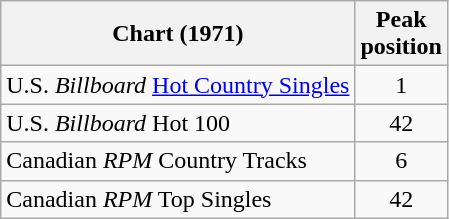<table class="wikitable sortable">
<tr>
<th align="left">Chart (1971)</th>
<th align="center">Peak<br>position</th>
</tr>
<tr>
<td align="left">U.S. <em>Billboard</em> <a href='#'>Hot Country Singles</a></td>
<td align="center">1</td>
</tr>
<tr>
<td align="left">U.S. <em>Billboard</em> Hot 100</td>
<td align="center">42</td>
</tr>
<tr>
<td align="left">Canadian <em>RPM</em> Country Tracks</td>
<td align="center">6</td>
</tr>
<tr>
<td align="left">Canadian <em>RPM</em> Top Singles</td>
<td align="center">42</td>
</tr>
</table>
